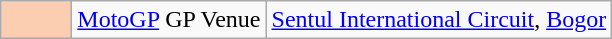<table class="wikitable">
<tr>
<td width=40px align=center style="background-color:#FBCEB1"></td>
<td><a href='#'>MotoGP</a> GP Venue</td>
<td><a href='#'>Sentul International Circuit</a>, <a href='#'>Bogor</a></td>
</tr>
</table>
